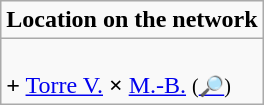<table role="presentation" class="wikitable mw-collapsible mw-collapsed floatright">
<tr>
<td><strong>Location on the network</strong></td>
</tr>
<tr>
<td><br><span><strong>+</strong> <a href='#'>Torre V.</a></span> <span><strong>×</strong> <a href='#'>M.-B.</a></span> <small>(<a href='#'>🔎</a>)</small></td>
</tr>
</table>
